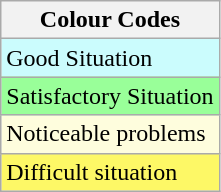<table class="wikitable">
<tr>
<th>Colour Codes</th>
</tr>
<tr bgcolor="#CBFCFD">
<td>Good Situation</td>
</tr>
<tr bgcolor="#99ff99">
<td>Satisfactory Situation</td>
</tr>
<tr bgcolor="#FEFDDD">
<td>Noticeable problems</td>
</tr>
<tr bgcolor="#FDF866">
<td>Difficult situation</td>
</tr>
</table>
